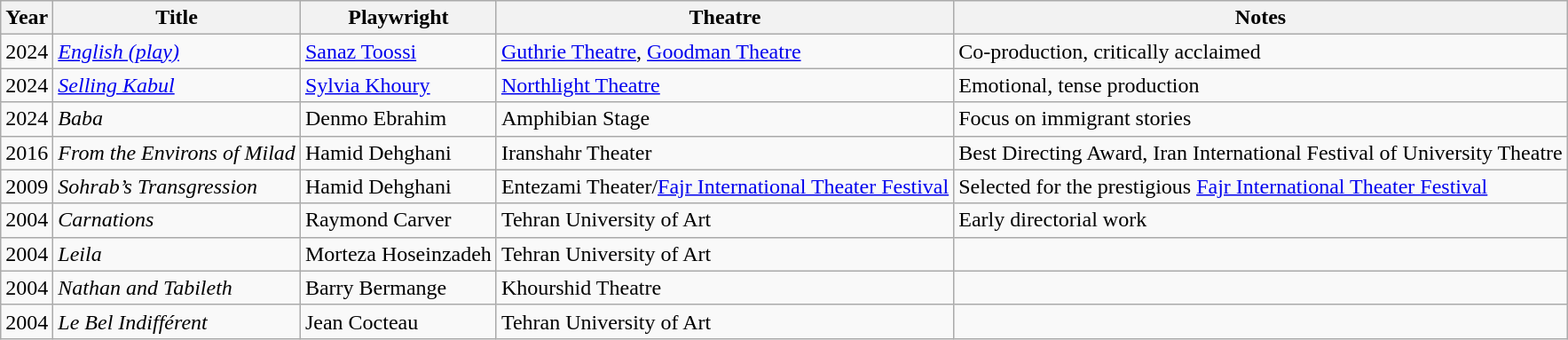<table class="wikitable sortable">
<tr>
<th>Year</th>
<th>Title</th>
<th>Playwright</th>
<th>Theatre</th>
<th>Notes</th>
</tr>
<tr>
<td>2024</td>
<td><em><a href='#'>English (play)</a></em></td>
<td><a href='#'>Sanaz Toossi</a></td>
<td><a href='#'>Guthrie Theatre</a>, <a href='#'>Goodman Theatre</a></td>
<td>Co-production, critically acclaimed</td>
</tr>
<tr>
<td>2024</td>
<td><em><a href='#'>Selling Kabul</a></em></td>
<td><a href='#'>Sylvia Khoury</a></td>
<td><a href='#'>Northlight Theatre</a></td>
<td>Emotional, tense production</td>
</tr>
<tr>
<td>2024</td>
<td><em>Baba</em></td>
<td>Denmo Ebrahim</td>
<td>Amphibian Stage</td>
<td>Focus on immigrant stories</td>
</tr>
<tr>
<td>2016</td>
<td><em>From the Environs of Milad</em></td>
<td>Hamid Dehghani</td>
<td>Iranshahr Theater</td>
<td>Best Directing Award, Iran International Festival of University Theatre</td>
</tr>
<tr>
<td>2009</td>
<td><em>Sohrab’s Transgression</em></td>
<td>Hamid Dehghani</td>
<td>Entezami Theater/<a href='#'>Fajr International Theater Festival</a></td>
<td>Selected for the prestigious <a href='#'>Fajr International Theater Festival</a></td>
</tr>
<tr>
<td>2004</td>
<td><em>Carnations</em></td>
<td>Raymond Carver</td>
<td>Tehran University of Art</td>
<td>Early directorial work</td>
</tr>
<tr>
<td>2004</td>
<td><em>Leila</em></td>
<td>Morteza Hoseinzadeh</td>
<td>Tehran University of Art</td>
<td></td>
</tr>
<tr>
<td>2004</td>
<td><em>Nathan and Tabileth</em></td>
<td>Barry Bermange</td>
<td>Khourshid Theatre</td>
<td></td>
</tr>
<tr>
<td>2004</td>
<td><em>Le Bel Indifférent</em></td>
<td>Jean Cocteau</td>
<td>Tehran University of Art</td>
<td></td>
</tr>
</table>
